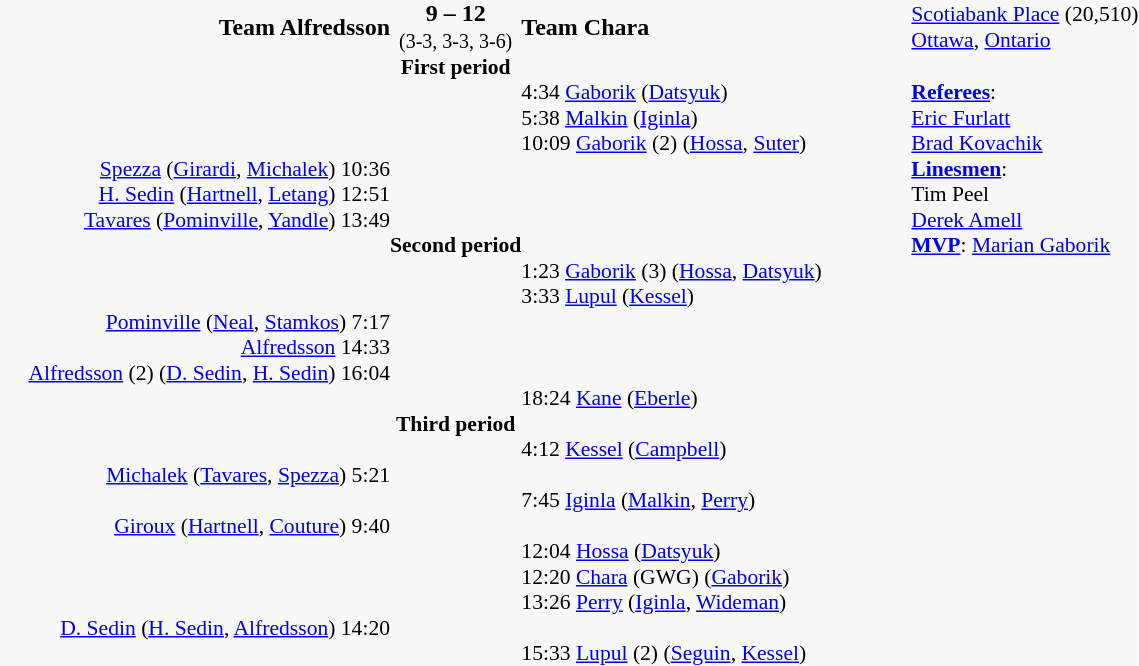<table cellpadding=0 cellspacing=0 border=0 style="background-color:#F8F8F8">
<tr>
<td></td>
<td align=right width="260"><strong>Team Alfredsson</strong></td>
<td align=center><strong>9 – 12</strong><br><small>(3-3, 3-3, 3-6)</small></td>
<td width="260"><strong> Team Chara</strong></td>
<td style=font-size:90%><a href='#'>Scotiabank Place</a> (20,510)<br><a href='#'>Ottawa</a>, <a href='#'>Ontario</a></td>
</tr>
<tr style=font-size:90%>
<td></td>
<td></td>
<td align=center><strong>First period</strong></td>
</tr>
<tr style=font-size:90%>
<td></td>
<td align=right></td>
<td></td>
<td>4:34 <a href='#'>Gaborik</a> (<a href='#'>Datsyuk</a>)</td>
<td><strong><a href='#'>Referees</a></strong>:</td>
</tr>
<tr style=font-size:90%>
<td></td>
<td align=right></td>
<td></td>
<td>5:38 <a href='#'>Malkin</a> (<a href='#'>Iginla</a>)</td>
<td><a href='#'>Eric Furlatt</a></td>
</tr>
<tr style=font-size:90%>
<td></td>
<td align=right></td>
<td></td>
<td>10:09 <a href='#'>Gaborik</a> (2) (<a href='#'>Hossa</a>, <a href='#'>Suter</a>)</td>
<td><a href='#'>Brad Kovachik</a></td>
</tr>
<tr style=font-size:90%>
<td></td>
<td align=right><a href='#'>Spezza</a> (<a href='#'>Girardi</a>, <a href='#'>Michalek</a>) 10:36</td>
<td></td>
<td></td>
<td><strong><a href='#'>Linesmen</a></strong>:</td>
</tr>
<tr style=font-size:90%>
<td></td>
<td align=right><a href='#'>H. Sedin</a> (<a href='#'>Hartnell</a>, <a href='#'>Letang</a>) 12:51</td>
<td></td>
<td></td>
<td>Tim Peel</td>
</tr>
<tr style=font-size:90%>
<td></td>
<td align=right><a href='#'>Tavares</a> (<a href='#'>Pominville</a>, <a href='#'>Yandle</a>) 13:49</td>
<td></td>
<td></td>
<td><a href='#'>Derek Amell</a></td>
</tr>
<tr style=font-size:90%>
<td></td>
<td></td>
<td align=center><strong>Second period</strong></td>
<td></td>
<td><strong><a href='#'>MVP</a></strong>: <a href='#'>Marian Gaborik</a></td>
</tr>
<tr style=font-size:90%>
<td></td>
<td align=right></td>
<td></td>
<td>1:23 <a href='#'>Gaborik</a> (3) (<a href='#'>Hossa</a>, <a href='#'>Datsyuk</a>)</td>
</tr>
<tr style=font-size:90%>
<td></td>
<td align=right></td>
<td></td>
<td>3:33 <a href='#'>Lupul</a> (<a href='#'>Kessel</a>)</td>
</tr>
<tr style=font-size:90%>
<td></td>
<td align=right><a href='#'>Pominville</a> (<a href='#'>Neal</a>, <a href='#'>Stamkos</a>) 7:17</td>
<td></td>
<td></td>
<td></td>
</tr>
<tr style=font-size:90%>
<td></td>
<td align=right><a href='#'>Alfredsson</a> 14:33</td>
</tr>
<tr style=font-size:90%>
<td></td>
<td align=right><a href='#'>Alfredsson</a> (2) (<a href='#'>D. Sedin</a>, <a href='#'>H. Sedin</a>) 16:04</td>
</tr>
<tr style=font-size:90%>
<td></td>
<td align=right></td>
<td></td>
<td>18:24 <a href='#'>Kane</a> (<a href='#'>Eberle</a>)</td>
</tr>
<tr style=font-size:90%>
<td></td>
<td></td>
<td align=center><strong>Third period</strong></td>
</tr>
<tr style=font-size:90%>
<td></td>
<td align=right></td>
<td></td>
<td>4:12 <a href='#'>Kessel</a> (<a href='#'>Campbell</a>)</td>
</tr>
<tr style=font-size:90%>
<td></td>
<td align=right><a href='#'>Michalek</a> (<a href='#'>Tavares</a>, <a href='#'>Spezza</a>) 5:21</td>
<td></td>
<td></td>
</tr>
<tr style=font-size:90%>
<td></td>
<td align=right></td>
<td></td>
<td>7:45 <a href='#'>Iginla</a> (<a href='#'>Malkin</a>, <a href='#'>Perry</a>)</td>
</tr>
<tr style=font-size:90%>
<td></td>
<td align=right><a href='#'>Giroux</a> (<a href='#'>Hartnell</a>, <a href='#'>Couture</a>) 9:40</td>
<td></td>
<td></td>
</tr>
<tr style=font-size:90%>
<td></td>
<td align=right></td>
<td></td>
<td>12:04 <a href='#'>Hossa</a> (<a href='#'>Datsyuk</a>)</td>
</tr>
<tr style=font-size:90%>
<td></td>
<td align=right></td>
<td></td>
<td>12:20 <a href='#'>Chara</a> (GWG) (<a href='#'>Gaborik</a>)</td>
</tr>
<tr style=font-size:90%>
<td></td>
<td align=right></td>
<td></td>
<td>13:26 <a href='#'>Perry</a> (<a href='#'>Iginla</a>, <a href='#'>Wideman</a>)</td>
</tr>
<tr style=font-size:90%>
<td></td>
<td align=right><a href='#'>D. Sedin</a> (<a href='#'>H. Sedin</a>, <a href='#'>Alfredsson</a>) 14:20</td>
<td></td>
<td></td>
</tr>
<tr style=font-size:90%>
<td></td>
<td align=right></td>
<td></td>
<td>15:33 <a href='#'>Lupul</a> (2) (<a href='#'>Seguin</a>, <a href='#'>Kessel</a>)</td>
</tr>
</table>
